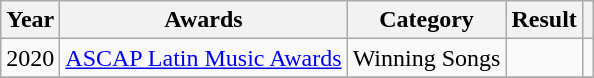<table class="wikitable">
<tr>
<th>Year</th>
<th>Awards</th>
<th>Category</th>
<th>Result</th>
<th></th>
</tr>
<tr>
<td>2020</td>
<td><a href='#'>ASCAP Latin Music Awards</a></td>
<td>Winning Songs</td>
<td></td>
<td style="text-align:center;"></td>
</tr>
<tr>
</tr>
</table>
